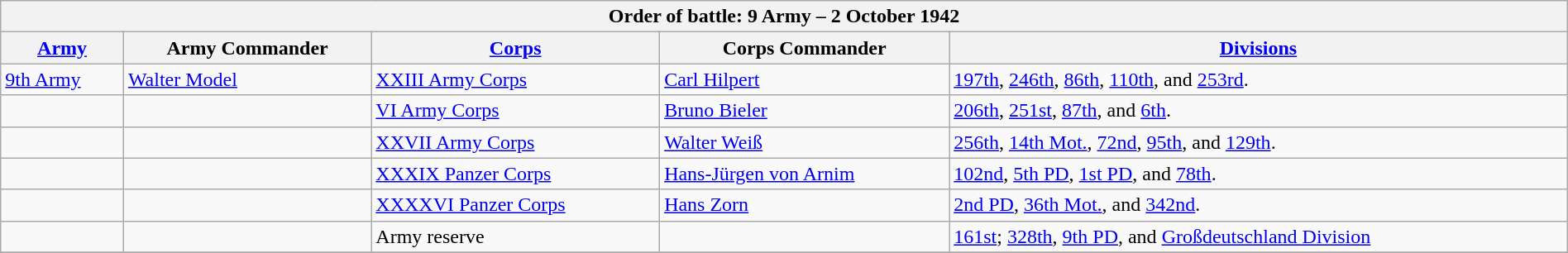<table class="wikitable collapsible collapsed" style="width: 100%; margin-left: 0; margin-right: 0;">
<tr>
<th colspan="6">Order of battle: 9 Army – 2 October 1942</th>
</tr>
<tr>
<th><a href='#'>Army</a></th>
<th>Army Commander</th>
<th><a href='#'>Corps</a></th>
<th>Corps Commander</th>
<th><a href='#'>Divisions</a></th>
</tr>
<tr>
<td><a href='#'>9th Army</a></td>
<td><a href='#'>Walter Model</a></td>
<td><a href='#'>XXIII Army Corps</a></td>
<td><a href='#'>Carl Hilpert</a></td>
<td><a href='#'>197th</a>, <a href='#'>246th</a>, <a href='#'>86th</a>, <a href='#'>110th</a>, and <a href='#'>253rd</a>.</td>
</tr>
<tr>
<td></td>
<td></td>
<td><a href='#'>VI Army Corps</a></td>
<td><a href='#'>Bruno Bieler</a></td>
<td><a href='#'>206th</a>, <a href='#'>251st</a>, <a href='#'>87th</a>, and <a href='#'>6th</a>.</td>
</tr>
<tr>
<td></td>
<td></td>
<td><a href='#'>XXVII Army Corps</a></td>
<td><a href='#'>Walter Weiß</a></td>
<td><a href='#'>256th</a>, <a href='#'>14th Mot.</a>, <a href='#'>72nd</a>, <a href='#'>95th</a>, and <a href='#'>129th</a>.</td>
</tr>
<tr>
<td></td>
<td></td>
<td><a href='#'>XXXIX Panzer Corps</a></td>
<td><a href='#'>Hans-Jürgen von Arnim</a></td>
<td><a href='#'>102nd</a>, <a href='#'>5th PD</a>, <a href='#'>1st PD</a>, and <a href='#'>78th</a>.</td>
</tr>
<tr>
<td></td>
<td></td>
<td><a href='#'>XXXXVI Panzer Corps</a></td>
<td><a href='#'>Hans Zorn</a></td>
<td><a href='#'>2nd PD</a>, <a href='#'>36th Mot.</a>, and <a href='#'>342nd</a>.</td>
</tr>
<tr>
<td></td>
<td></td>
<td>Army reserve</td>
<td></td>
<td><a href='#'>161st</a>; <a href='#'>328th</a>, <a href='#'>9th PD</a>, and <a href='#'>Großdeutschland Division</a></td>
</tr>
<tr>
</tr>
</table>
